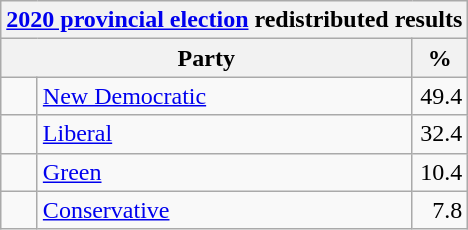<table class="wikitable">
<tr>
<th colspan="4"><a href='#'>2020 provincial election</a> redistributed results</th>
</tr>
<tr>
<th bgcolor="#DDDDFF" width="130px" colspan="2">Party</th>
<th bgcolor="#DDDDFF" width="30px">%</th>
</tr>
<tr>
<td> </td>
<td><a href='#'>New Democratic</a></td>
<td align=right>49.4</td>
</tr>
<tr>
<td> </td>
<td><a href='#'>Liberal</a></td>
<td align=right>32.4</td>
</tr>
<tr>
<td> </td>
<td><a href='#'>Green</a></td>
<td align=right>10.4</td>
</tr>
<tr>
<td> </td>
<td><a href='#'>Conservative</a></td>
<td align=right>7.8</td>
</tr>
</table>
